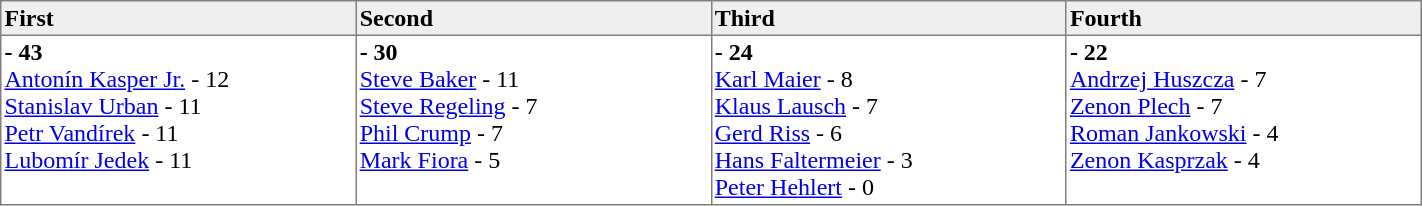<table border=1 cellpadding=2 cellspacing=0 width=75% style="border-collapse:collapse">
<tr align=left style="background:#efefef;">
<th width=20%>First</th>
<th width=20%>Second</th>
<th width=20%>Third</th>
<th width=20%>Fourth</th>
</tr>
<tr align=left>
<td valign=top><strong> - 43</strong><br><a href='#'>Antonín Kasper Jr.</a> - 12 <br><a href='#'>Stanislav Urban</a> - 11 <br><a href='#'>Petr Vandírek</a> - 11 <br><a href='#'>Lubomír Jedek</a> - 11</td>
<td valign=top><strong> - 30</strong><br><a href='#'>Steve Baker</a> - 11 <br><a href='#'>Steve Regeling</a> - 7 <br><a href='#'>Phil Crump</a> - 7 <br><a href='#'>Mark Fiora</a> - 5</td>
<td valign=top><strong> - 24</strong><br><a href='#'>Karl Maier</a> - 8 <br><a href='#'>Klaus Lausch</a> - 7 <br><a href='#'>Gerd Riss</a> - 6 <br><a href='#'>Hans Faltermeier</a> - 3 <br><a href='#'>Peter Hehlert</a> - 0</td>
<td valign=top><strong> - 22</strong><br><a href='#'>Andrzej Huszcza</a> - 7 <br><a href='#'>Zenon Plech</a> - 7 <br><a href='#'>Roman Jankowski</a> - 4 <br><a href='#'>Zenon Kasprzak</a> - 4</td>
</tr>
</table>
